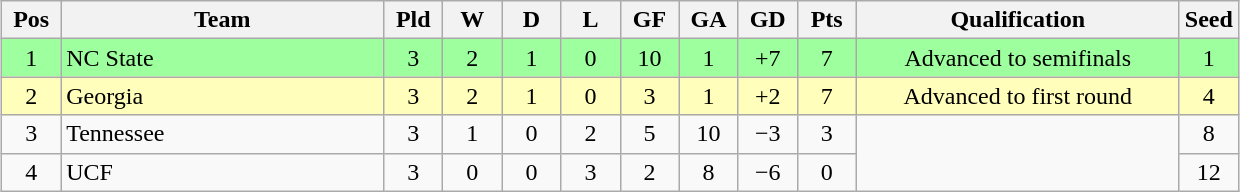<table class="wikitable" style="text-align:center; margin: 1em auto">
<tr>
<th style="width:2em">Pos</th>
<th style="width:13em">Team</th>
<th style="width:2em">Pld</th>
<th style="width:2em">W</th>
<th style="width:2em">D</th>
<th style="width:2em">L</th>
<th style="width:2em">GF</th>
<th style="width:2em">GA</th>
<th style="width:2em">GD</th>
<th style="width:2em">Pts</th>
<th style="width:13em">Qualification</th>
<th>Seed</th>
</tr>
<tr bgcolor="#9eff9e">
<td>1</td>
<td style="text-align:left">NC State</td>
<td>3</td>
<td>2</td>
<td>1</td>
<td>0</td>
<td>10</td>
<td>1</td>
<td>+7</td>
<td>7</td>
<td>Advanced to semifinals</td>
<td>1</td>
</tr>
<tr bgcolor="#ffffbb">
<td>2</td>
<td style="text-align:left">Georgia</td>
<td>3</td>
<td>2</td>
<td>1</td>
<td>0</td>
<td>3</td>
<td>1</td>
<td>+2</td>
<td>7</td>
<td>Advanced to first round</td>
<td>4</td>
</tr>
<tr>
<td>3</td>
<td style="text-align:left">Tennessee</td>
<td>3</td>
<td>1</td>
<td>0</td>
<td>2</td>
<td>5</td>
<td>10</td>
<td>−3</td>
<td>3</td>
<td rowspan="2"></td>
<td>8</td>
</tr>
<tr>
<td>4</td>
<td style="text-align:left">UCF</td>
<td>3</td>
<td>0</td>
<td>0</td>
<td>3</td>
<td>2</td>
<td>8</td>
<td>−6</td>
<td>0</td>
<td>12</td>
</tr>
</table>
